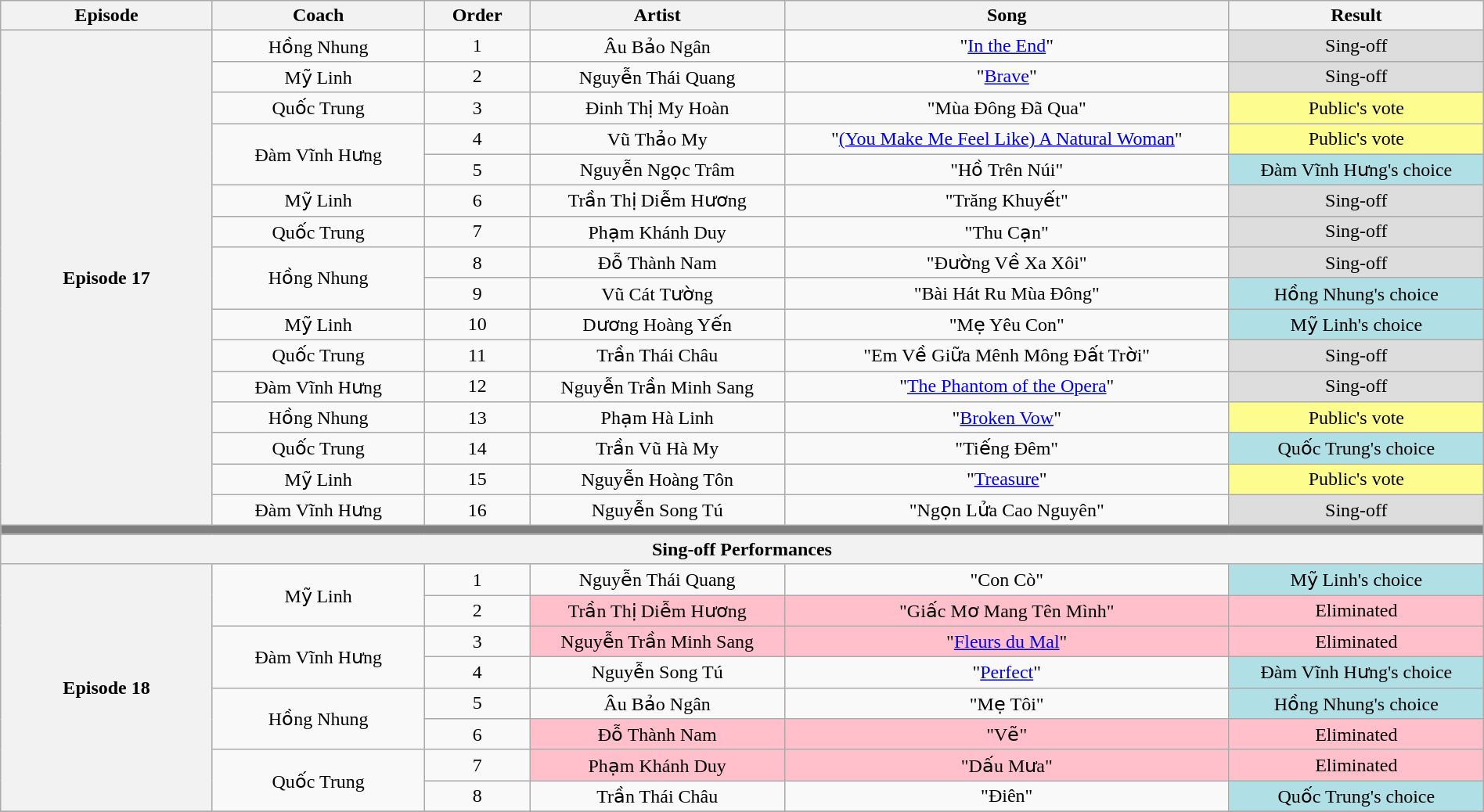<table class="wikitable" style="text-align:center; width:100%;">
<tr>
<th style="width:10%;">Episode</th>
<th style="width:10%;">Coach</th>
<th style="width:05%;">Order</th>
<th style="width:12%;">Artist</th>
<th style="width:21%;">Song</th>
<th style="width:12%;">Result</th>
</tr>
<tr>
<th rowspan="16" scope="row">Episode 17<br><small></small></th>
<td>Hồng Nhung</td>
<td>1</td>
<td>Âu Bảo Ngân</td>
<td>"<a href='#'>In the End</a>"</td>
<td style="background:#ddd;">Sing-off</td>
</tr>
<tr>
<td>Mỹ Linh</td>
<td>2</td>
<td>Nguyễn Thái Quang</td>
<td>"<a href='#'>Brave</a>"</td>
<td style="background:#ddd;">Sing-off</td>
</tr>
<tr>
<td>Quốc Trung</td>
<td>3</td>
<td>Đinh Thị My Hoàn</td>
<td>"Mùa Đông Đã Qua"</td>
<td style="background:#fdfc8f;">Public's vote</td>
</tr>
<tr>
<td rowspan="2">Đàm Vĩnh Hưng</td>
<td>4</td>
<td>Vũ Thảo My</td>
<td>"<a href='#'>(You Make Me Feel Like) A Natural Woman</a>"</td>
<td style="background:#fdfc8f;">Public's vote</td>
</tr>
<tr>
<td>5</td>
<td>Nguyễn Ngọc Trâm</td>
<td>"Hồ Trên Núi"</td>
<td style="background:#b0e0e6;">Đàm Vĩnh Hưng's choice</td>
</tr>
<tr>
<td>Mỹ Linh</td>
<td>6</td>
<td>Trần Thị Diễm Hương</td>
<td>"Trăng Khuyết"</td>
<td style="background:#ddd;">Sing-off</td>
</tr>
<tr>
<td>Quốc Trung</td>
<td>7</td>
<td>Phạm Khánh Duy</td>
<td>"Thu Cạn"</td>
<td style="background:#ddd;">Sing-off</td>
</tr>
<tr>
<td rowspan="2">Hồng Nhung</td>
<td>8</td>
<td>Đỗ Thành Nam</td>
<td>"Đường Về Xa Xôi"</td>
<td style="background:#ddd;">Sing-off</td>
</tr>
<tr>
<td>9</td>
<td>Vũ Cát Tường</td>
<td>"Bài Hát Ru Mùa Đông"</td>
<td style="background:#b0e0e6;">Hồng Nhung's choice</td>
</tr>
<tr>
<td>Mỹ Linh</td>
<td>10</td>
<td>Dương Hoàng Yến</td>
<td>"Mẹ Yêu Con"</td>
<td style="background:#b0e0e6;">Mỹ Linh's choice</td>
</tr>
<tr>
<td>Quốc Trung</td>
<td>11</td>
<td>Trần Thái Châu</td>
<td>"Em Về Giữa Mênh Mông Đất Trời"</td>
<td style="background:#ddd;">Sing-off</td>
</tr>
<tr>
<td>Đàm Vĩnh Hưng</td>
<td>12</td>
<td>Nguyễn Trần Minh Sang</td>
<td>"<a href='#'>The Phantom of the Opera</a>"</td>
<td style="background:#ddd;">Sing-off</td>
</tr>
<tr>
<td>Hồng Nhung</td>
<td>13</td>
<td>Phạm Hà Linh</td>
<td>"<a href='#'>Broken Vow</a>"</td>
<td style="background:#fdfc8f;">Public's vote</td>
</tr>
<tr>
<td>Quốc Trung</td>
<td>14</td>
<td>Trần Vũ Hà My</td>
<td>"Tiếng Đêm"</td>
<td style="background:#b0e0e6;">Quốc Trung's choice</td>
</tr>
<tr>
<td>Mỹ Linh</td>
<td>15</td>
<td>Nguyễn Hoàng Tôn</td>
<td>"<a href='#'>Treasure</a>"</td>
<td style="background:#fdfc8f;">Public's vote</td>
</tr>
<tr>
<td>Đàm Vĩnh Hưng</td>
<td>16</td>
<td>Nguyễn Song Tú</td>
<td>"Ngọn Lửa Cao Nguyên"</td>
<td style="background:#ddd;">Sing-off</td>
</tr>
<tr>
<td colspan="6" style="background:gray;"></td>
</tr>
<tr>
<th colspan="6">Sing-off Performances</th>
</tr>
<tr>
<th rowspan="8">Episode 18<br><small></small></th>
<td rowspan="2">Mỹ Linh</td>
<td>1</td>
<td>Nguyễn Thái Quang</td>
<td>"Con Cò"</td>
<td style="background:#b0e0e6;">Mỹ Linh's choice</td>
</tr>
<tr>
<td>2</td>
<td style="background:pink;">Trần Thị Diễm Hương</td>
<td style="background:pink;">"Giấc Mơ Mang Tên Mình"</td>
<td style="background:pink;">Eliminated</td>
</tr>
<tr>
<td rowspan="2">Đàm Vĩnh Hưng</td>
<td>3</td>
<td style="background:pink;">Nguyễn Trần Minh Sang</td>
<td style="background:pink;">"<a href='#'>Fleurs du Mal</a>"</td>
<td style="background:pink;">Eliminated</td>
</tr>
<tr>
<td>4</td>
<td>Nguyễn Song Tú</td>
<td>"<a href='#'>Perfect</a>"</td>
<td style="background:#b0e0e6;">Đàm Vĩnh Hưng's choice</td>
</tr>
<tr>
<td rowspan="2">Hồng Nhung</td>
<td>5</td>
<td>Âu Bảo Ngân</td>
<td>"Mẹ Tôi"</td>
<td style="background:#b0e0e6;">Hồng Nhung's choice</td>
</tr>
<tr>
<td>6</td>
<td style="background:pink;">Đỗ Thành Nam</td>
<td style="background:pink;">"Vẽ"</td>
<td style="background:pink;">Eliminated</td>
</tr>
<tr>
<td rowspan="2">Quốc Trung</td>
<td>7</td>
<td style="background:pink;">Phạm Khánh Duy</td>
<td style="background:pink;">"Dấu Mưa"</td>
<td style="background:pink;">Eliminated</td>
</tr>
<tr>
<td>8</td>
<td>Trần Thái Châu</td>
<td>"Điên"</td>
<td style="background:#b0e0e6;">Quốc Trung's choice</td>
</tr>
<tr>
</tr>
</table>
